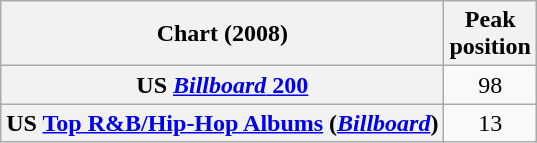<table class="wikitable sortable plainrowheaders" style="text-align:center">
<tr>
<th scope="col">Chart (2008)</th>
<th scope="col">Peak<br> position</th>
</tr>
<tr>
<th scope="row">US <a href='#'><em>Billboard</em> 200</a></th>
<td>98</td>
</tr>
<tr>
<th scope="row">US <a href='#'>Top R&B/Hip-Hop Albums</a> (<em><a href='#'>Billboard</a></em>)</th>
<td>13</td>
</tr>
</table>
